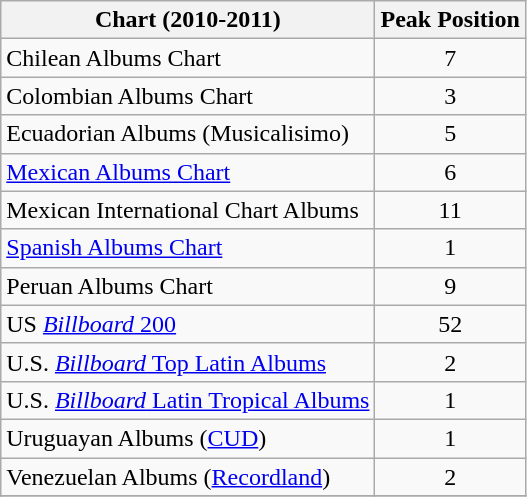<table class="wikitable">
<tr>
<th align="left">Chart (2010-2011)</th>
<th align="left">Peak Position<br></th>
</tr>
<tr>
<td>Chilean Albums Chart</td>
<td align="center">7</td>
</tr>
<tr>
<td>Colombian Albums Chart</td>
<td align="center">3</td>
</tr>
<tr>
<td>Ecuadorian Albums (Musicalisimo)</td>
<td align="center">5</td>
</tr>
<tr>
<td align="left"><a href='#'>Mexican Albums Chart</a></td>
<td align="center">6</td>
</tr>
<tr>
<td align="left">Mexican International Chart Albums</td>
<td align="center">11</td>
</tr>
<tr>
<td align="left"><a href='#'>Spanish Albums Chart</a></td>
<td align="center">1</td>
</tr>
<tr>
<td>Peruan Albums Chart</td>
<td align="center">9</td>
</tr>
<tr>
<td align="left">US <a href='#'><em>Billboard</em> 200</a></td>
<td align="center">52</td>
</tr>
<tr>
<td align="left">U.S. <a href='#'><em>Billboard</em> Top Latin Albums</a></td>
<td align="center">2</td>
</tr>
<tr>
<td align="left">U.S. <a href='#'><em>Billboard</em> Latin Tropical Albums</a></td>
<td align="center">1</td>
</tr>
<tr>
<td align="left">Uruguayan Albums (<a href='#'>CUD</a>)</td>
<td align="center">1</td>
</tr>
<tr>
<td>Venezuelan Albums (<a href='#'>Recordland</a>)</td>
<td style="text-align:center;">2</td>
</tr>
<tr>
</tr>
</table>
